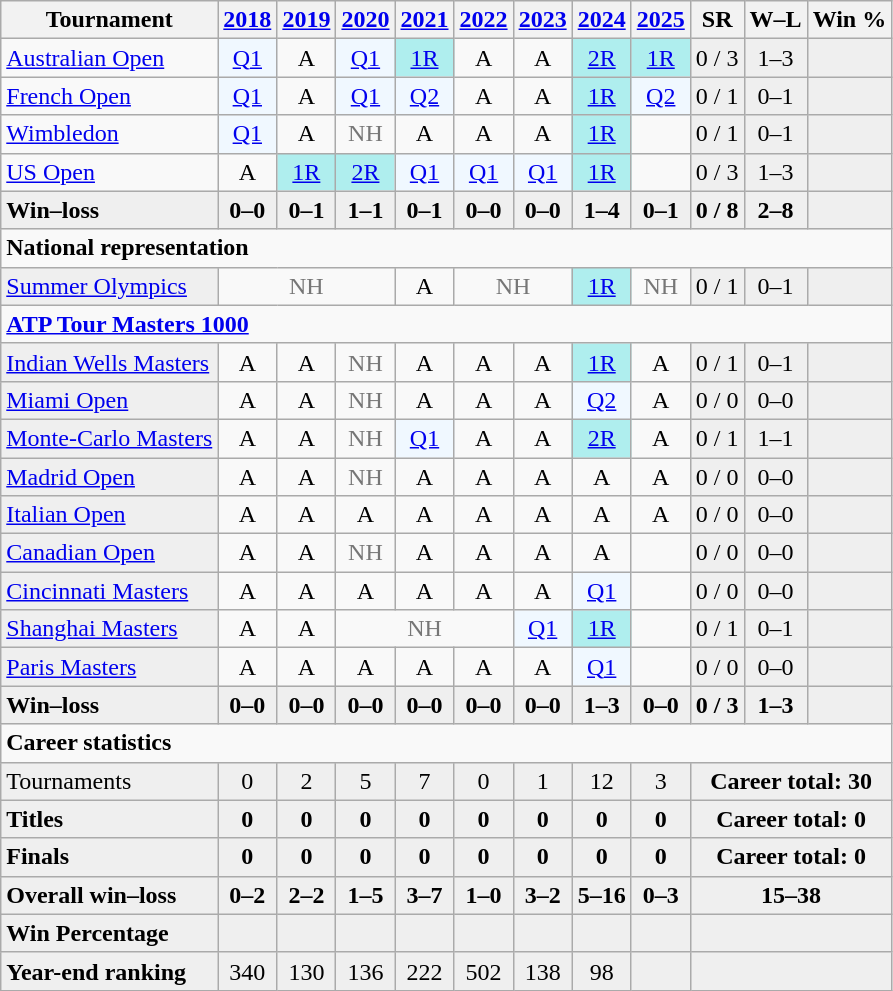<table class=wikitable style=text-align:center;>
<tr>
<th>Tournament</th>
<th><a href='#'>2018</a></th>
<th><a href='#'>2019</a></th>
<th><a href='#'>2020</a></th>
<th><a href='#'>2021</a></th>
<th><a href='#'>2022</a></th>
<th><a href='#'>2023</a></th>
<th><a href='#'>2024</a></th>
<th><a href='#'>2025</a></th>
<th>SR</th>
<th>W–L</th>
<th>Win %</th>
</tr>
<tr>
<td align=left><a href='#'>Australian Open</a></td>
<td bgcolor=f0f8ff><a href='#'>Q1</a></td>
<td>A</td>
<td bgcolor=f0f8ff><a href='#'>Q1</a></td>
<td bgcolor=afeeee><a href='#'>1R</a></td>
<td>A</td>
<td>A</td>
<td bgcolor=afeeee><a href='#'>2R</a></td>
<td bgcolor=afeeee><a href='#'>1R</a></td>
<td style="background:#efefef">0 / 3</td>
<td style=background:#efefef>1–3</td>
<td style=background:#efefef></td>
</tr>
<tr>
<td align=left><a href='#'>French Open</a></td>
<td bgcolor=f0f8ff><a href='#'>Q1</a></td>
<td>A</td>
<td bgcolor=f0f8ff><a href='#'>Q1</a></td>
<td bgcolor=f0f8ff><a href='#'>Q2</a></td>
<td>A</td>
<td>A</td>
<td bgcolor=afeeee><a href='#'>1R</a></td>
<td bgcolor=f0f8ff><a href='#'>Q2</a></td>
<td style="background:#efefef">0 / 1</td>
<td style=background:#efefef>0–1</td>
<td style=background:#efefef></td>
</tr>
<tr>
<td align=left><a href='#'>Wimbledon</a></td>
<td bgcolor=f0f8ff><a href='#'>Q1</a></td>
<td>A</td>
<td style=color:#767676>NH</td>
<td>A</td>
<td>A</td>
<td>A</td>
<td bgcolor=afeeee><a href='#'>1R</a></td>
<td></td>
<td style="background:#efefef">0 / 1</td>
<td style=background:#efefef>0–1</td>
<td style=background:#efefef></td>
</tr>
<tr>
<td align=left><a href='#'>US Open</a></td>
<td>A</td>
<td bgcolor=afeeee><a href='#'>1R</a></td>
<td bgcolor=afeeee><a href='#'>2R</a></td>
<td bgcolor=f0f8ff><a href='#'>Q1</a></td>
<td bgcolor=f0f8ff><a href='#'>Q1</a></td>
<td bgcolor=f0f8ff><a href='#'>Q1</a></td>
<td bgcolor=afeeee><a href='#'>1R</a></td>
<td></td>
<td style="background:#efefef">0 / 3</td>
<td style=background:#efefef>1–3</td>
<td style=background:#efefef></td>
</tr>
<tr style=font-weight:bold;background:#efefef>
<td style=text-align:left>Win–loss</td>
<td>0–0</td>
<td>0–1</td>
<td>1–1</td>
<td>0–1</td>
<td>0–0</td>
<td>0–0</td>
<td>1–4</td>
<td>0–1</td>
<td style=background:#efefef>0 / 8</td>
<td style=background:#efefef>2–8</td>
<td style=background:#efefef></td>
</tr>
<tr>
<td colspan="12" style="text-align:left"><strong>National representation</strong></td>
</tr>
<tr>
<td align="left" bgcolor="efefef"><a href='#'>Summer Olympics</a></td>
<td colspan=3 style=color:#767676>NH</td>
<td>A</td>
<td colspan=2 style=color:#767676>NH</td>
<td bgcolor=afeeee><a href='#'>1R</a></td>
<td style=color:#767676>NH</td>
<td bgcolor="efefef">0 / 1</td>
<td bgcolor="efefef">0–1</td>
<td bgcolor="efefef"></td>
</tr>
<tr>
<td colspan="12" style="text-align:left"><strong><a href='#'>ATP Tour Masters 1000</a></strong></td>
</tr>
<tr>
<td align="left" bgcolor="efefef"><a href='#'>Indian Wells Masters</a></td>
<td>A</td>
<td>A</td>
<td style=color:#767676>NH</td>
<td>A</td>
<td>A</td>
<td>A</td>
<td bgcolor=afeeee><a href='#'>1R</a></td>
<td>A</td>
<td bgcolor="efefef">0 / 1</td>
<td bgcolor="efefef">0–1</td>
<td bgcolor="efefef"></td>
</tr>
<tr>
<td align="left" bgcolor="efefef"><a href='#'>Miami Open</a></td>
<td>A</td>
<td>A</td>
<td style=color:#767676>NH</td>
<td>A</td>
<td>A</td>
<td>A</td>
<td bgcolor=f0f8ff><a href='#'>Q2</a></td>
<td>A</td>
<td bgcolor="efefef">0 / 0</td>
<td bgcolor="efefef">0–0</td>
<td bgcolor="efefef"></td>
</tr>
<tr>
<td align="left" bgcolor="efefef"><a href='#'>Monte-Carlo Masters</a></td>
<td>A</td>
<td>A</td>
<td style=color:#767676>NH</td>
<td bgcolor=f0f8ff><a href='#'>Q1</a></td>
<td>A</td>
<td>A</td>
<td bgcolor=afeeee><a href='#'>2R</a></td>
<td>A</td>
<td bgcolor="efefef">0 / 1</td>
<td bgcolor="efefef">1–1</td>
<td bgcolor="efefef"></td>
</tr>
<tr>
<td align="left" bgcolor="efefef"><a href='#'>Madrid Open</a></td>
<td>A</td>
<td>A</td>
<td style=color:#767676>NH</td>
<td>A</td>
<td>A</td>
<td>A</td>
<td>A</td>
<td>A</td>
<td bgcolor="efefef">0 / 0</td>
<td bgcolor="efefef">0–0</td>
<td bgcolor="efefef"></td>
</tr>
<tr>
<td align="left" bgcolor="efefef"><a href='#'>Italian Open</a></td>
<td>A</td>
<td>A</td>
<td>A</td>
<td>A</td>
<td>A</td>
<td>A</td>
<td>A</td>
<td>A</td>
<td bgcolor="efefef">0 / 0</td>
<td bgcolor="efefef">0–0</td>
<td bgcolor="efefef"></td>
</tr>
<tr>
<td align="left" bgcolor="efefef"><a href='#'>Canadian Open</a></td>
<td>A</td>
<td>A</td>
<td style=color:#767676>NH</td>
<td>A</td>
<td>A</td>
<td>A</td>
<td>A</td>
<td></td>
<td bgcolor="efefef">0 / 0</td>
<td bgcolor="efefef">0–0</td>
<td bgcolor="efefef"></td>
</tr>
<tr>
<td align="left" bgcolor="efefef"><a href='#'>Cincinnati Masters</a></td>
<td>A</td>
<td>A</td>
<td>A</td>
<td>A</td>
<td>A</td>
<td>A</td>
<td bgcolor=f0f8ff><a href='#'>Q1</a></td>
<td></td>
<td bgcolor="efefef">0 / 0</td>
<td bgcolor="efefef">0–0</td>
<td bgcolor="efefef"></td>
</tr>
<tr>
<td align="left" bgcolor="efefef"><a href='#'>Shanghai Masters</a></td>
<td>A</td>
<td>A</td>
<td colspan=3 style=color:#767676>NH</td>
<td bgcolor=f0f8ff><a href='#'>Q1</a></td>
<td bgcolor=afeeee><a href='#'>1R</a></td>
<td></td>
<td bgcolor="efefef">0 / 1</td>
<td bgcolor="efefef">0–1</td>
<td bgcolor="efefef"></td>
</tr>
<tr>
<td align="left" bgcolor="efefef"><a href='#'>Paris Masters</a></td>
<td>A</td>
<td>A</td>
<td>A</td>
<td>A</td>
<td>A</td>
<td>A</td>
<td bgcolor=f0f8ff><a href='#'>Q1</a></td>
<td></td>
<td bgcolor="efefef">0 / 0</td>
<td bgcolor="efefef">0–0</td>
<td bgcolor="efefef"></td>
</tr>
<tr style="font-weight:bold;background:#efefef">
<td style="text-align:left">Win–loss</td>
<td>0–0</td>
<td>0–0</td>
<td>0–0</td>
<td>0–0</td>
<td>0–0</td>
<td>0–0</td>
<td>1–3</td>
<td>0–0</td>
<td>0 / 3</td>
<td>1–3</td>
<td bgcolor="efefef"></td>
</tr>
<tr>
<td colspan="12" style="text-align:left"><strong>Career statistics</strong></td>
</tr>
<tr style="background:#efefef">
<td style="text-align:left">Tournaments</td>
<td>0</td>
<td>2</td>
<td>5</td>
<td>7</td>
<td>0</td>
<td>1</td>
<td>12</td>
<td>3</td>
<td colspan="3"><strong>Career total: 30</strong></td>
</tr>
<tr style="font-weight:bold;background:#efefef">
<td style="text-align:left">Titles</td>
<td>0</td>
<td>0</td>
<td>0</td>
<td>0</td>
<td>0</td>
<td>0</td>
<td>0</td>
<td>0</td>
<td colspan="3">Career total: 0</td>
</tr>
<tr style="font-weight:bold;background:#efefef">
<td style="text-align:left">Finals</td>
<td>0</td>
<td>0</td>
<td>0</td>
<td>0</td>
<td>0</td>
<td>0</td>
<td>0</td>
<td>0</td>
<td colspan="3">Career total: 0</td>
</tr>
<tr style="font-weight:bold;background:#efefef">
<td style="text-align:left">Overall win–loss</td>
<td>0–2</td>
<td>2–2</td>
<td>1–5</td>
<td>3–7</td>
<td>1–0</td>
<td>3–2</td>
<td>5–16</td>
<td>0–3</td>
<td colspan="3">15–38</td>
</tr>
<tr style="font-weight:bold;background:#efefef">
<td style="text-align:left">Win Percentage</td>
<td></td>
<td></td>
<td></td>
<td></td>
<td></td>
<td></td>
<td></td>
<td></td>
<td colspan="3"></td>
</tr>
<tr style="background:#efefef">
<td align="left"><strong>Year-end ranking</strong></td>
<td>340</td>
<td>130</td>
<td>136</td>
<td>222</td>
<td>502</td>
<td>138</td>
<td>98</td>
<td></td>
<td colspan="3"></td>
</tr>
</table>
